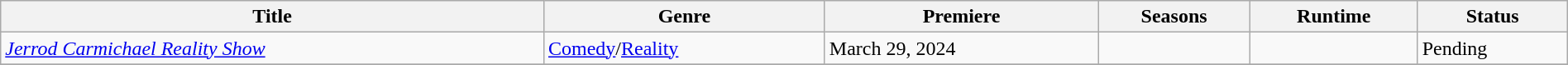<table class="wikitable sortable" style="width:100%;">
<tr>
<th>Title</th>
<th>Genre</th>
<th>Premiere</th>
<th>Seasons</th>
<th>Runtime</th>
<th>Status</th>
</tr>
<tr>
<td><em><a href='#'>Jerrod Carmichael Reality Show</a></em></td>
<td><a href='#'>Comedy</a>/<a href='#'>Reality</a></td>
<td>March 29, 2024</td>
<td></td>
<td></td>
<td>Pending</td>
</tr>
<tr>
</tr>
</table>
